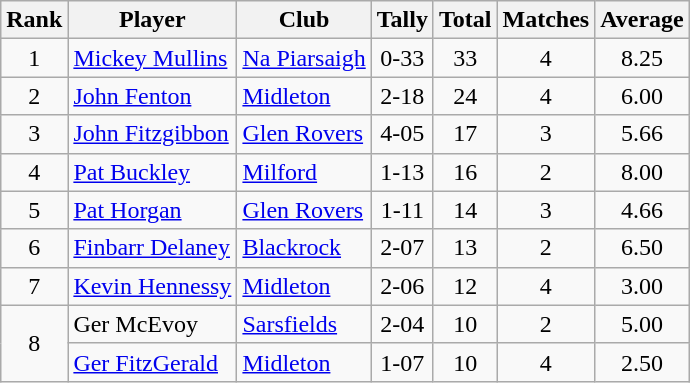<table class="wikitable">
<tr>
<th>Rank</th>
<th>Player</th>
<th>Club</th>
<th>Tally</th>
<th>Total</th>
<th>Matches</th>
<th>Average</th>
</tr>
<tr>
<td rowspan=1 align=center>1</td>
<td><a href='#'>Mickey Mullins</a></td>
<td><a href='#'>Na Piarsaigh</a></td>
<td align=center>0-33</td>
<td align=center>33</td>
<td align=center>4</td>
<td align=center>8.25</td>
</tr>
<tr>
<td rowspan=1 align=center>2</td>
<td><a href='#'>John Fenton</a></td>
<td><a href='#'>Midleton</a></td>
<td align=center>2-18</td>
<td align=center>24</td>
<td align=center>4</td>
<td align=center>6.00</td>
</tr>
<tr>
<td rowspan=1 align=center>3</td>
<td><a href='#'>John Fitzgibbon</a></td>
<td><a href='#'>Glen Rovers</a></td>
<td align=center>4-05</td>
<td align=center>17</td>
<td align=center>3</td>
<td align=center>5.66</td>
</tr>
<tr>
<td rowspan=1 align=center>4</td>
<td><a href='#'>Pat Buckley</a></td>
<td><a href='#'>Milford</a></td>
<td align=center>1-13</td>
<td align=center>16</td>
<td align=center>2</td>
<td align=center>8.00</td>
</tr>
<tr>
<td rowspan=1 align=center>5</td>
<td><a href='#'>Pat Horgan</a></td>
<td><a href='#'>Glen Rovers</a></td>
<td align=center>1-11</td>
<td align=center>14</td>
<td align=center>3</td>
<td align=center>4.66</td>
</tr>
<tr>
<td rowspan=1 align=center>6</td>
<td><a href='#'>Finbarr Delaney</a></td>
<td><a href='#'>Blackrock</a></td>
<td align=center>2-07</td>
<td align=center>13</td>
<td align=center>2</td>
<td align=center>6.50</td>
</tr>
<tr>
<td rowspan=1 align=center>7</td>
<td><a href='#'>Kevin Hennessy</a></td>
<td><a href='#'>Midleton</a></td>
<td align=center>2-06</td>
<td align=center>12</td>
<td align=center>4</td>
<td align=center>3.00</td>
</tr>
<tr>
<td rowspan=2 align=center>8</td>
<td>Ger McEvoy</td>
<td><a href='#'>Sarsfields</a></td>
<td align=center>2-04</td>
<td align=center>10</td>
<td align=center>2</td>
<td align=center>5.00</td>
</tr>
<tr>
<td><a href='#'>Ger FitzGerald</a></td>
<td><a href='#'>Midleton</a></td>
<td align=center>1-07</td>
<td align=center>10</td>
<td align=center>4</td>
<td align=center>2.50</td>
</tr>
</table>
